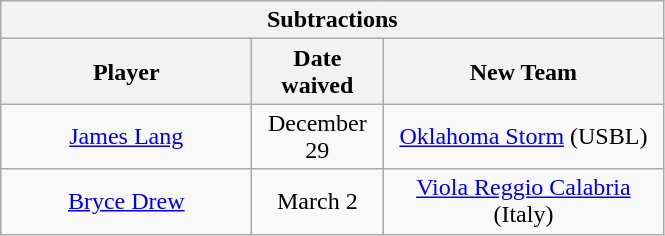<table class="wikitable" style="text-align:center">
<tr>
<th colspan=3>Subtractions</th>
</tr>
<tr>
<th style="width:160px">Player</th>
<th style="width:80px">Date waived</th>
<th style="width:180px">New Team</th>
</tr>
<tr>
<td><a href='#'>James Lang</a></td>
<td>December 29</td>
<td><a href='#'>Oklahoma Storm</a> (USBL)</td>
</tr>
<tr>
<td><a href='#'>Bryce Drew</a></td>
<td>March 2</td>
<td><a href='#'>Viola Reggio Calabria</a> (Italy)</td>
</tr>
</table>
